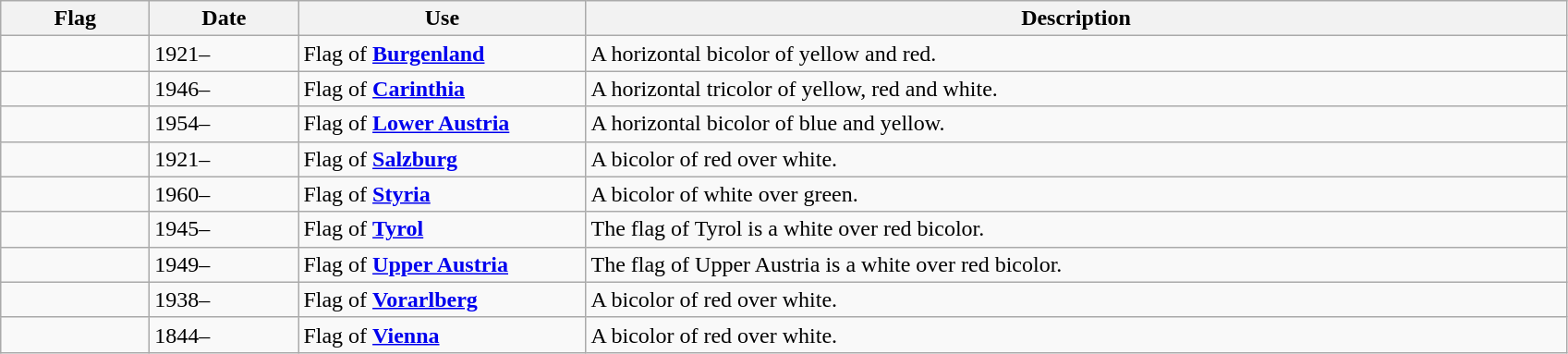<table class="wikitable sortable">
<tr>
<th style="width:100px;">Flag</th>
<th style="width:100px;">Date</th>
<th style="width:200px;">Use</th>
<th style="width:700px;">Description</th>
</tr>
<tr>
<td></td>
<td>1921–</td>
<td>Flag of <strong><a href='#'>Burgenland</a></strong></td>
<td>A horizontal bicolor of yellow and red.</td>
</tr>
<tr>
<td></td>
<td>1946–</td>
<td>Flag of <strong><a href='#'>Carinthia</a></strong></td>
<td>A horizontal tricolor of yellow, red and white.</td>
</tr>
<tr>
<td></td>
<td>1954–</td>
<td>Flag of <strong><a href='#'>Lower Austria</a></strong></td>
<td>A horizontal bicolor of blue and yellow.</td>
</tr>
<tr>
<td></td>
<td>1921–</td>
<td>Flag of <strong><a href='#'>Salzburg</a></strong></td>
<td>A bicolor of red over white.</td>
</tr>
<tr>
<td></td>
<td>1960–</td>
<td>Flag of <strong><a href='#'>Styria</a></strong></td>
<td>A bicolor of white over green.</td>
</tr>
<tr>
<td></td>
<td>1945–</td>
<td>Flag of <strong><a href='#'>Tyrol</a></strong></td>
<td>The flag of Tyrol is a white over red bicolor.</td>
</tr>
<tr>
<td></td>
<td>1949–</td>
<td>Flag of <strong><a href='#'>Upper Austria</a></strong></td>
<td>The flag of Upper Austria is a white over red bicolor.</td>
</tr>
<tr>
<td></td>
<td>1938–</td>
<td>Flag of <strong><a href='#'>Vorarlberg</a></strong></td>
<td>A bicolor of red over white.</td>
</tr>
<tr>
<td></td>
<td>1844–</td>
<td>Flag of <strong><a href='#'>Vienna</a></strong></td>
<td>A bicolor of red over white.</td>
</tr>
</table>
